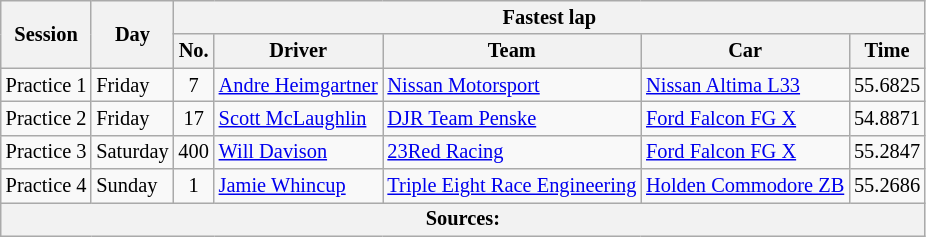<table class="wikitable" style="font-size: 85%">
<tr>
<th rowspan="2">Session</th>
<th rowspan="2">Day</th>
<th colspan="5">Fastest lap</th>
</tr>
<tr>
<th>No.</th>
<th>Driver</th>
<th>Team</th>
<th>Car</th>
<th>Time</th>
</tr>
<tr>
<td>Practice 1</td>
<td>Friday</td>
<td align="center">7</td>
<td> <a href='#'>Andre Heimgartner</a></td>
<td><a href='#'>Nissan Motorsport</a></td>
<td><a href='#'>Nissan Altima L33</a></td>
<td>55.6825</td>
</tr>
<tr>
<td>Practice 2</td>
<td>Friday</td>
<td align="center">17</td>
<td> <a href='#'>Scott McLaughlin</a></td>
<td><a href='#'>DJR Team Penske</a></td>
<td><a href='#'>Ford Falcon FG X</a></td>
<td>54.8871</td>
</tr>
<tr>
<td>Practice 3</td>
<td>Saturday</td>
<td align="center">400</td>
<td> <a href='#'>Will Davison</a></td>
<td><a href='#'>23Red Racing</a></td>
<td><a href='#'>Ford Falcon FG X</a></td>
<td>55.2847</td>
</tr>
<tr>
<td>Practice 4</td>
<td>Sunday</td>
<td align="center">1</td>
<td> <a href='#'>Jamie Whincup</a></td>
<td><a href='#'>Triple Eight Race Engineering</a></td>
<td><a href='#'>Holden Commodore ZB</a></td>
<td>55.2686</td>
</tr>
<tr>
<th colspan="7">Sources:</th>
</tr>
</table>
